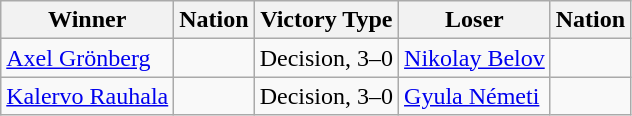<table class="wikitable sortable" style="text-align:left;">
<tr>
<th>Winner</th>
<th>Nation</th>
<th>Victory Type</th>
<th>Loser</th>
<th>Nation</th>
</tr>
<tr>
<td><a href='#'>Axel Grönberg</a></td>
<td></td>
<td>Decision, 3–0</td>
<td><a href='#'>Nikolay Belov</a></td>
<td></td>
</tr>
<tr>
<td><a href='#'>Kalervo Rauhala</a></td>
<td></td>
<td>Decision, 3–0</td>
<td><a href='#'>Gyula Németi</a></td>
<td></td>
</tr>
</table>
